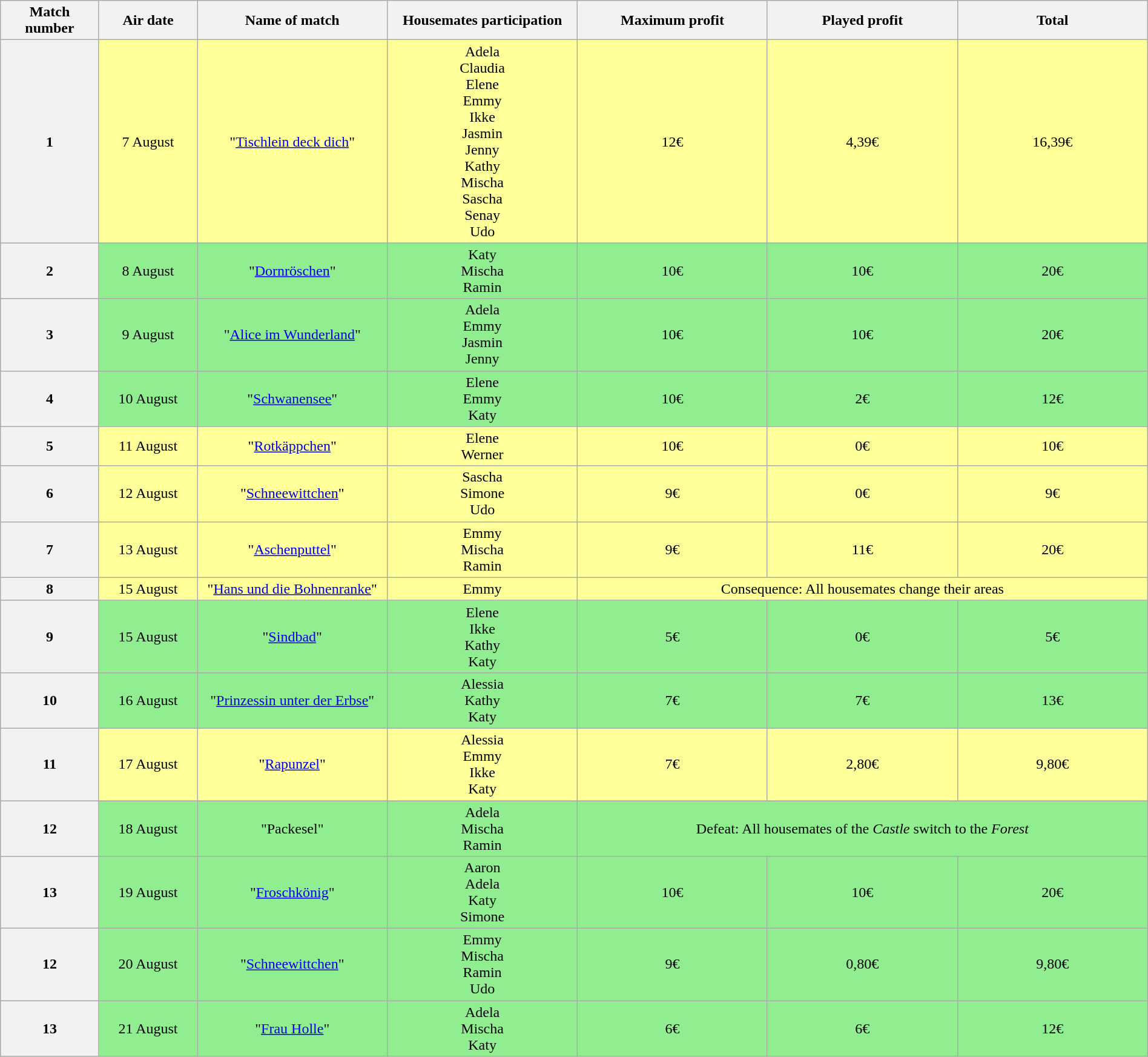<table class="wikitable" style="width:100%; text-align:center;">
<tr>
<th scope="col" style="width:100px">Match number</th>
<th scope="col" style="width:100px">Air date</th>
<th scope="col" style="width:200px">Name of match</th>
<th scope="col" style="width:200px">Housemates participation</th>
<th scope="col" style="width:200px">Maximum profit</th>
<th scope="col" style="width:200px">Played profit</th>
<th scope="col" style="width:200px">Total</th>
</tr>
<tr style="background:#FFFF99;">
<th>1</th>
<td>7 August</td>
<td>"<a href='#'>Tischlein deck dich</a>"</td>
<td>Adela<br>Claudia<br>Elene<br>Emmy<br>Ikke<br>Jasmin<br>Jenny<br>Kathy<br>Mischa<br>Sascha<br>Senay<br>Udo</td>
<td>12€</td>
<td>4,39€</td>
<td>16,39€</td>
</tr>
<tr style="background:lightgreen;">
<th>2</th>
<td>8 August</td>
<td>"<a href='#'>Dornröschen</a>"</td>
<td>Katy<br>Mischa<br>Ramin</td>
<td>10€</td>
<td>10€</td>
<td>20€</td>
</tr>
<tr style="background:lightgreen;">
<th>3</th>
<td>9 August</td>
<td>"<a href='#'>Alice im Wunderland</a>"</td>
<td>Adela<br>Emmy<br>Jasmin<br>Jenny</td>
<td>10€</td>
<td>10€</td>
<td>20€</td>
</tr>
<tr style="background:lightgreen;">
<th>4</th>
<td>10 August</td>
<td>"<a href='#'>Schwanensee</a>"</td>
<td>Elene<br>Emmy<br>Katy</td>
<td>10€</td>
<td>2€</td>
<td>12€</td>
</tr>
<tr style="background:#FFFF99;">
<th>5</th>
<td>11 August</td>
<td>"<a href='#'>Rotkäppchen</a>"</td>
<td>Elene<br>Werner</td>
<td>10€</td>
<td>0€</td>
<td>10€</td>
</tr>
<tr style="background:#FFFF99;">
<th>6</th>
<td>12 August</td>
<td>"<a href='#'>Schneewittchen</a>"</td>
<td>Sascha<br>Simone<br>Udo</td>
<td>9€</td>
<td>0€</td>
<td>9€</td>
</tr>
<tr style="background:#FFFF99;">
<th>7</th>
<td>13 August</td>
<td>"<a href='#'>Aschenputtel</a>"</td>
<td>Emmy<br>Mischa<br>Ramin</td>
<td>9€</td>
<td>11€</td>
<td>20€</td>
</tr>
<tr style="background:#FFFF99;">
<th>8</th>
<td>15 August</td>
<td>"<a href='#'>Hans und die Bohnenranke</a>"</td>
<td>Emmy</td>
<td colspan="3">Consequence: All housemates change their areas</td>
</tr>
<tr style="background:lightgreen;">
<th>9</th>
<td>15 August</td>
<td>"<a href='#'>Sindbad</a>"</td>
<td>Elene<br>Ikke<br>Kathy<br>Katy</td>
<td>5€</td>
<td>0€</td>
<td>5€</td>
</tr>
<tr style="background:lightgreen;">
<th>10</th>
<td>16 August</td>
<td>"<a href='#'>Prinzessin unter der Erbse</a>"</td>
<td>Alessia<br>Kathy<br>Katy</td>
<td>7€</td>
<td>7€</td>
<td>13€</td>
</tr>
<tr style="background:#FFFF99;">
<th>11</th>
<td>17 August</td>
<td>"<a href='#'>Rapunzel</a>"</td>
<td>Alessia<br>Emmy<br>Ikke<br>Katy</td>
<td>7€</td>
<td>2,80€</td>
<td>9,80€</td>
</tr>
<tr style="background:lightgreen;">
<th>12</th>
<td>18 August</td>
<td>"Packesel"</td>
<td>Adela<br>Mischa<br>Ramin</td>
<td colspan="3">Defeat: All housemates of the <em>Castle</em> switch to the <em>Forest</em></td>
</tr>
<tr style="background:lightgreen;">
<th>13</th>
<td>19 August</td>
<td>"<a href='#'>Froschkönig</a>"</td>
<td>Aaron<br>Adela<br>Katy<br>Simone</td>
<td>10€</td>
<td>10€</td>
<td>20€</td>
</tr>
<tr style="background:lightgreen;">
<th>12</th>
<td>20 August</td>
<td>"<a href='#'>Schneewittchen</a>"</td>
<td>Emmy<br>Mischa<br>Ramin<br>Udo</td>
<td>9€</td>
<td>0,80€</td>
<td>9,80€</td>
</tr>
<tr style="background:lightgreen;">
<th>13</th>
<td>21 August</td>
<td>"<a href='#'>Frau Holle</a>"</td>
<td>Adela<br>Mischa<br>Katy</td>
<td>6€</td>
<td>6€</td>
<td>12€</td>
</tr>
</table>
